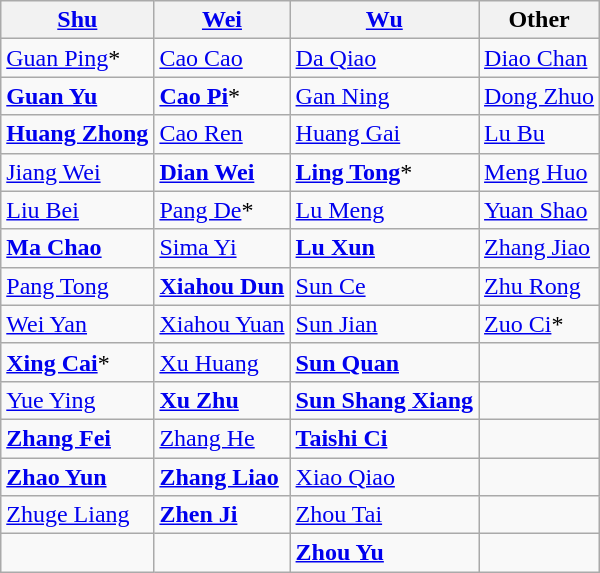<table class="wikitable sortable">
<tr>
<th><a href='#'>Shu</a></th>
<th><a href='#'>Wei</a></th>
<th><a href='#'>Wu</a></th>
<th>Other</th>
</tr>
<tr>
<td><a href='#'>Guan Ping</a>*</td>
<td><a href='#'>Cao Cao</a></td>
<td><a href='#'>Da Qiao</a></td>
<td><a href='#'>Diao Chan</a></td>
</tr>
<tr>
<td><strong><a href='#'>Guan Yu</a></strong></td>
<td><strong><a href='#'>Cao Pi</a></strong>*</td>
<td><a href='#'>Gan Ning</a></td>
<td><a href='#'>Dong Zhuo</a></td>
</tr>
<tr>
<td><strong><a href='#'>Huang Zhong</a></strong></td>
<td><a href='#'>Cao Ren</a></td>
<td><a href='#'>Huang Gai</a></td>
<td><a href='#'>Lu Bu</a></td>
</tr>
<tr>
<td><a href='#'>Jiang Wei</a></td>
<td><strong><a href='#'>Dian Wei</a></strong></td>
<td><strong><a href='#'>Ling Tong</a></strong>*</td>
<td><a href='#'>Meng Huo</a></td>
</tr>
<tr>
<td><a href='#'>Liu Bei</a></td>
<td><a href='#'>Pang De</a>*</td>
<td><a href='#'>Lu Meng</a></td>
<td><a href='#'>Yuan Shao</a></td>
</tr>
<tr>
<td><strong><a href='#'>Ma Chao</a></strong></td>
<td><a href='#'>Sima Yi</a></td>
<td><strong><a href='#'>Lu Xun</a></strong></td>
<td><a href='#'>Zhang Jiao</a></td>
</tr>
<tr>
<td><a href='#'>Pang Tong</a></td>
<td><strong><a href='#'>Xiahou Dun</a></strong></td>
<td><a href='#'>Sun Ce</a></td>
<td><a href='#'>Zhu Rong</a></td>
</tr>
<tr>
<td><a href='#'>Wei Yan</a></td>
<td><a href='#'>Xiahou Yuan</a></td>
<td><a href='#'>Sun Jian</a></td>
<td><a href='#'>Zuo Ci</a>*</td>
</tr>
<tr>
<td><strong><a href='#'>Xing Cai</a></strong>*</td>
<td><a href='#'>Xu Huang</a></td>
<td><strong><a href='#'>Sun Quan</a></strong></td>
<td></td>
</tr>
<tr>
<td><a href='#'>Yue Ying</a></td>
<td><strong><a href='#'>Xu Zhu</a></strong></td>
<td><strong><a href='#'>Sun Shang Xiang</a></strong></td>
<td></td>
</tr>
<tr>
<td><strong><a href='#'>Zhang Fei</a></strong></td>
<td><a href='#'>Zhang He</a></td>
<td><strong><a href='#'>Taishi Ci</a></strong></td>
<td></td>
</tr>
<tr>
<td><strong><a href='#'>Zhao Yun</a></strong></td>
<td><strong><a href='#'>Zhang Liao</a></strong></td>
<td><a href='#'>Xiao Qiao</a></td>
<td></td>
</tr>
<tr>
<td><a href='#'>Zhuge Liang</a></td>
<td><strong><a href='#'>Zhen Ji</a></strong></td>
<td><a href='#'>Zhou Tai</a></td>
<td></td>
</tr>
<tr>
<td></td>
<td></td>
<td><strong><a href='#'>Zhou Yu</a></strong></td>
<td></td>
</tr>
</table>
